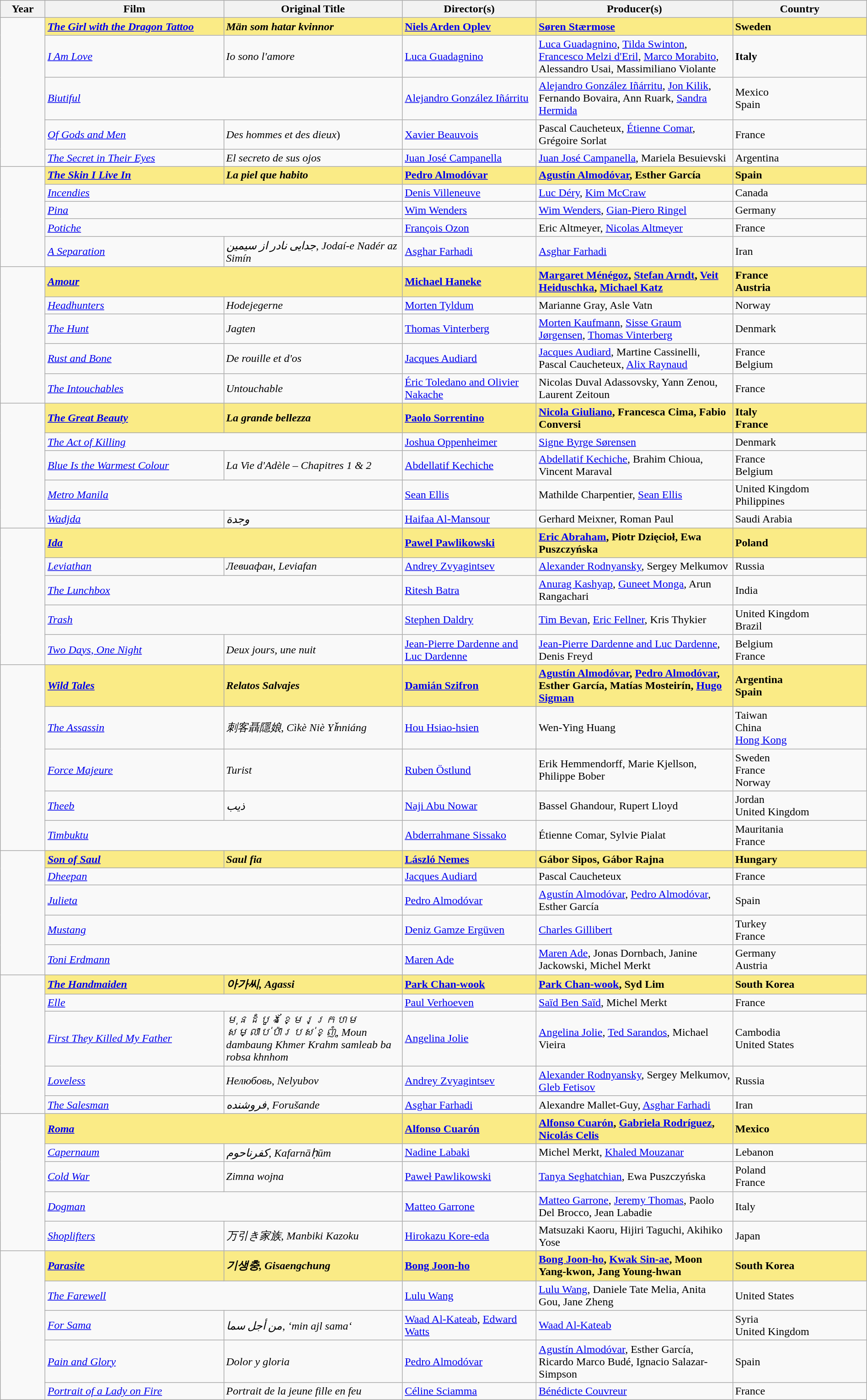<table class="wikitable" style="width:100%;" cellpadding="5">
<tr>
<th style="width:5%;">Year</th>
<th style="width:20%;">Film</th>
<th style="width:20%;">Original Title</th>
<th style="width:15%;">Director(s)</th>
<th style="width:22%;">Producer(s)</th>
<th style="width:15%;">Country</th>
</tr>
<tr>
<td rowspan="5"></td>
<td style="background:#FAEB86"><strong><em><a href='#'>The Girl with the Dragon Tattoo</a></em></strong></td>
<td style="background:#FAEB86"><strong><em>Män som hatar kvinnor</em></strong></td>
<td style="background:#FAEB86"><strong><a href='#'>Niels Arden Oplev</a></strong></td>
<td style="background:#FAEB86"><strong><a href='#'>Søren Stærmose</a></strong></td>
<td style="background:#FAEB86"><strong>Sweden</strong></td>
</tr>
<tr>
<td><em><a href='#'>I Am Love</a></em></td>
<td><em>Io sono l'amore</em></td>
<td><a href='#'>Luca Guadagnino</a></td>
<td><a href='#'>Luca Guadagnino</a>, <a href='#'>Tilda Swinton</a>, <a href='#'>Francesco Melzi d'Eril</a>, <a href='#'>Marco Morabito</a>, Alessandro Usai, Massimiliano Violante</td>
<td><strong>Italy</strong></td>
</tr>
<tr>
<td colspan="2"><em><a href='#'>Biutiful</a></em></td>
<td><a href='#'>Alejandro González Iñárritu</a></td>
<td><a href='#'>Alejandro González Iñárritu</a>, <a href='#'>Jon Kilik</a>, Fernando Bovaira, Ann Ruark, <a href='#'>Sandra Hermida</a></td>
<td>Mexico<br>Spain</td>
</tr>
<tr>
<td><em><a href='#'>Of Gods and Men</a></em></td>
<td><em>Des hommes et des dieux</em>)</td>
<td><a href='#'>Xavier Beauvois</a></td>
<td>Pascal Caucheteux, <a href='#'>Étienne Comar</a>, Grégoire Sorlat</td>
<td>France</td>
</tr>
<tr>
<td><em><a href='#'>The Secret in Their Eyes</a></em></td>
<td><em>El secreto de sus ojos</em></td>
<td><a href='#'>Juan José Campanella</a></td>
<td><a href='#'>Juan José Campanella</a>, Mariela Besuievski</td>
<td>Argentina</td>
</tr>
<tr>
<td rowspan="5"></td>
<td style="background:#FAEB86"><strong><em><a href='#'>The Skin I Live In</a></em></strong></td>
<td style="background:#FAEB86"><strong><em>La piel que habito</em></strong></td>
<td style="background:#FAEB86"><strong><a href='#'>Pedro Almodóvar</a></strong></td>
<td style="background:#FAEB86"><strong><a href='#'>Agustín Almodóvar</a>, Esther García</strong></td>
<td style="background:#FAEB86"><strong>Spain</strong></td>
</tr>
<tr>
<td colspan="2"><em><a href='#'>Incendies</a></em></td>
<td><a href='#'>Denis Villeneuve</a></td>
<td><a href='#'>Luc Déry</a>, <a href='#'>Kim McCraw</a></td>
<td>Canada</td>
</tr>
<tr>
<td colspan="2"><em><a href='#'>Pina</a></em></td>
<td><a href='#'>Wim Wenders</a></td>
<td><a href='#'>Wim Wenders</a>, <a href='#'>Gian-Piero Ringel</a></td>
<td>Germany</td>
</tr>
<tr>
<td colspan="2"><em><a href='#'>Potiche</a></em></td>
<td><a href='#'>François Ozon</a></td>
<td>Eric Altmeyer, <a href='#'>Nicolas Altmeyer</a></td>
<td>France</td>
</tr>
<tr>
<td><em><a href='#'>A Separation</a></em></td>
<td><em> جدایی نادر از سیمین</em>, <em>Jodaí-e Nadér az Simín</em></td>
<td><a href='#'>Asghar Farhadi</a></td>
<td><a href='#'>Asghar Farhadi</a></td>
<td>Iran</td>
</tr>
<tr>
<td rowspan="5"></td>
<td colspan="2" style="background:#FAEB86"><strong><em><a href='#'>Amour</a></em></strong></td>
<td style="background:#FAEB86"><strong><a href='#'>Michael Haneke</a></strong></td>
<td style="background:#FAEB86"><strong><a href='#'>Margaret Ménégoz</a>, <a href='#'>Stefan Arndt</a>, <a href='#'>Veit Heiduschka</a>, <a href='#'>Michael Katz</a></strong></td>
<td style="background:#FAEB86"><strong>France<br>Austria</strong></td>
</tr>
<tr>
<td><em><a href='#'>Headhunters</a></em></td>
<td><em>Hodejegerne</em></td>
<td><a href='#'>Morten Tyldum</a></td>
<td>Marianne Gray, Asle Vatn</td>
<td>Norway</td>
</tr>
<tr>
<td><em><a href='#'>The Hunt</a></em></td>
<td><em>Jagten</em></td>
<td><a href='#'>Thomas Vinterberg</a></td>
<td><a href='#'>Morten Kaufmann</a>, <a href='#'>Sisse Graum Jørgensen</a>, <a href='#'>Thomas Vinterberg</a></td>
<td>Denmark</td>
</tr>
<tr>
<td><em><a href='#'>Rust and Bone</a></em></td>
<td><em>De rouille et d'os</em></td>
<td><a href='#'>Jacques Audiard</a></td>
<td><a href='#'>Jacques Audiard</a>, Martine Cassinelli, Pascal Caucheteux, <a href='#'>Alix Raynaud</a></td>
<td>France<br>Belgium</td>
</tr>
<tr>
<td><em><a href='#'>The Intouchables</a></em></td>
<td><em>Untouchable</em></td>
<td><a href='#'>Éric Toledano and Olivier Nakache</a></td>
<td>Nicolas Duval Adassovsky, Yann Zenou, Laurent Zeitoun</td>
<td>France</td>
</tr>
<tr>
<td rowspan="5"></td>
<td style="background:#FAEB86"><strong><em><a href='#'>The Great Beauty</a></em></strong></td>
<td style="background:#FAEB86"><strong><em>La grande bellezza</em></strong></td>
<td style="background:#FAEB86"><strong><a href='#'>Paolo Sorrentino</a></strong></td>
<td style="background:#FAEB86"><strong><a href='#'>Nicola Giuliano</a>, Francesca Cima, Fabio Conversi</strong></td>
<td style="background:#FAEB86"><strong>Italy<br>France</strong></td>
</tr>
<tr>
<td colspan="2"><em><a href='#'>The Act of Killing</a></em></td>
<td><a href='#'>Joshua Oppenheimer</a></td>
<td><a href='#'>Signe Byrge Sørensen</a></td>
<td>Denmark</td>
</tr>
<tr>
<td><em><a href='#'>Blue Is the Warmest Colour</a></em></td>
<td><em>La Vie d'Adèle – Chapitres 1 & 2</em></td>
<td><a href='#'>Abdellatif Kechiche</a></td>
<td><a href='#'>Abdellatif Kechiche</a>, Brahim Chioua, Vincent Maraval</td>
<td>France<br>Belgium</td>
</tr>
<tr>
<td colspan="2"><em><a href='#'>Metro Manila</a></em></td>
<td><a href='#'>Sean Ellis</a></td>
<td>Mathilde Charpentier, <a href='#'>Sean Ellis</a></td>
<td>United Kingdom<br>Philippines</td>
</tr>
<tr>
<td><em><a href='#'>Wadjda</a></em></td>
<td><em>وجدة</em></td>
<td><a href='#'>Haifaa Al-Mansour</a></td>
<td>Gerhard Meixner, Roman Paul</td>
<td>Saudi Arabia</td>
</tr>
<tr>
<td rowspan="5"></td>
<td colspan="2" style="background:#FAEB86"><strong><em><a href='#'>Ida</a></em></strong></td>
<td style="background:#FAEB86"><strong><a href='#'>Pawel Pawlikowski</a></strong></td>
<td style="background:#FAEB86"><strong><a href='#'>Eric Abraham</a>, Piotr Dzięcioł, Ewa Puszczyńska</strong></td>
<td style="background:#FAEB86"><strong>Poland</strong></td>
</tr>
<tr>
<td><em><a href='#'>Leviathan</a></em></td>
<td><em>Левиафан</em>, <em>Leviafan</em></td>
<td><a href='#'>Andrey Zvyagintsev</a></td>
<td><a href='#'>Alexander Rodnyansky</a>, Sergey Melkumov</td>
<td>Russia</td>
</tr>
<tr>
<td colspan="2"><em><a href='#'>The Lunchbox</a></em></td>
<td><a href='#'>Ritesh Batra</a></td>
<td><a href='#'>Anurag Kashyap</a>, <a href='#'>Guneet Monga</a>, Arun Rangachari</td>
<td>India</td>
</tr>
<tr>
<td colspan="2"><em><a href='#'>Trash</a></em></td>
<td><a href='#'>Stephen Daldry</a></td>
<td><a href='#'>Tim Bevan</a>, <a href='#'>Eric Fellner</a>, Kris Thykier</td>
<td>United Kingdom<br>Brazil</td>
</tr>
<tr>
<td><em><a href='#'>Two Days, One Night</a></em></td>
<td><em>Deux jours, une nuit</em></td>
<td><a href='#'>Jean-Pierre Dardenne and Luc Dardenne</a></td>
<td><a href='#'>Jean-Pierre Dardenne and Luc Dardenne</a>, Denis Freyd</td>
<td>Belgium<br>France</td>
</tr>
<tr>
<td rowspan="5"></td>
<td style="background:#FAEB86"><strong><em><a href='#'>Wild Tales</a></em></strong></td>
<td style="background:#FAEB86"><strong><em>Relatos Salvajes</em></strong></td>
<td style="background:#FAEB86"><strong><a href='#'>Damián Szifron</a></strong></td>
<td style="background:#FAEB86"><strong><a href='#'>Agustín Almodóvar</a>, <a href='#'>Pedro Almodóvar</a>, Esther García, Matías Mosteirín, <a href='#'>Hugo Sigman</a></strong></td>
<td style="background:#FAEB86"><strong>Argentina<br>Spain</strong></td>
</tr>
<tr>
<td><em><a href='#'>The Assassin</a></em></td>
<td><em>刺客聶隱娘</em>, <em>Cìkè Niè Yǐnniáng</em></td>
<td><a href='#'>Hou Hsiao-hsien</a></td>
<td>Wen-Ying Huang</td>
<td>Taiwan<br>China<br><a href='#'>Hong Kong</a></td>
</tr>
<tr>
<td><em><a href='#'>Force Majeure</a></em></td>
<td><em>Turist</em></td>
<td><a href='#'>Ruben Östlund</a></td>
<td>Erik Hemmendorff, Marie Kjellson, Philippe Bober</td>
<td>Sweden<br>France<br>Norway</td>
</tr>
<tr>
<td><em><a href='#'>Theeb</a></em></td>
<td><em>ذيب</em></td>
<td><a href='#'>Naji Abu Nowar</a></td>
<td>Bassel Ghandour, Rupert Lloyd</td>
<td>Jordan<br>United Kingdom</td>
</tr>
<tr>
<td colspan="2"><em><a href='#'>Timbuktu</a></em></td>
<td><a href='#'>Abderrahmane Sissako</a></td>
<td>Étienne Comar, Sylvie Pialat</td>
<td>Mauritania<br>France</td>
</tr>
<tr>
<td rowspan="5"></td>
<td style="background:#FAEB86"><strong><em><a href='#'>Son of Saul</a></em></strong></td>
<td style="background:#FAEB86"><strong><em>Saul fia</em></strong></td>
<td style="background:#FAEB86"><strong><a href='#'>László Nemes</a></strong></td>
<td style="background:#FAEB86"><strong>Gábor Sipos, Gábor Rajna</strong></td>
<td style="background:#FAEB86"><strong>Hungary</strong></td>
</tr>
<tr>
<td colspan="2"><em><a href='#'>Dheepan</a></em></td>
<td><a href='#'>Jacques Audiard</a></td>
<td>Pascal Caucheteux</td>
<td>France</td>
</tr>
<tr>
<td colspan="2"><em><a href='#'>Julieta</a></em></td>
<td><a href='#'>Pedro Almodóvar</a></td>
<td><a href='#'>Agustín Almodóvar</a>, <a href='#'>Pedro Almodóvar</a>, Esther García</td>
<td>Spain</td>
</tr>
<tr>
<td colspan="2"><em><a href='#'>Mustang</a></em></td>
<td><a href='#'>Deniz Gamze Ergüven</a></td>
<td><a href='#'>Charles Gillibert</a></td>
<td>Turkey<br>France</td>
</tr>
<tr>
<td colspan="2"><em><a href='#'>Toni Erdmann</a></em></td>
<td><a href='#'>Maren Ade</a></td>
<td><a href='#'>Maren Ade</a>, Jonas Dornbach, Janine Jackowski, Michel Merkt</td>
<td>Germany<br>Austria</td>
</tr>
<tr>
<td rowspan="5"></td>
<td style="background:#FAEB86"><strong><em><a href='#'>The Handmaiden</a></em></strong></td>
<td style="background:#FAEB86"><strong><em>아가씨, Agassi</em></strong></td>
<td style="background:#FAEB86"><strong><a href='#'>Park Chan-wook</a></strong></td>
<td style="background:#FAEB86"><strong><a href='#'>Park Chan-wook</a>, Syd Lim</strong></td>
<td style="background:#FAEB86"><strong>South Korea</strong></td>
</tr>
<tr>
<td colspan="2"><em><a href='#'>Elle</a></em></td>
<td><a href='#'>Paul Verhoeven</a></td>
<td><a href='#'>Saïd Ben Saïd</a>, Michel Merkt</td>
<td>France</td>
</tr>
<tr>
<td><em><a href='#'>First They Killed My Father</a></em></td>
<td><em>មុនដំបូងខ្មែរក្រហមសម្លាប់ប៉ារបស់ខ្ញុំ</em>, <em>Moun dambaung Khmer Krahm samleab ba robsa khnhom</em></td>
<td><a href='#'>Angelina Jolie</a></td>
<td><a href='#'>Angelina Jolie</a>, <a href='#'>Ted Sarandos</a>, Michael Vieira</td>
<td>Cambodia<br>United States</td>
</tr>
<tr>
<td><em><a href='#'>Loveless</a></em></td>
<td><em>Нелюбовь</em>, <em>Nelyubov</em></td>
<td><a href='#'>Andrey Zvyagintsev</a></td>
<td><a href='#'>Alexander Rodnyansky</a>, Sergey Melkumov, <a href='#'>Gleb Fetisov</a></td>
<td>Russia</td>
</tr>
<tr>
<td><em><a href='#'>The Salesman</a></em></td>
<td><em>فروشنده</em>, <em>Forušande</em></td>
<td><a href='#'>Asghar Farhadi</a></td>
<td>Alexandre Mallet-Guy, <a href='#'>Asghar Farhadi</a></td>
<td>Iran</td>
</tr>
<tr>
<td rowspan="5"></td>
<td colspan="2" style="background:#FAEB86"><strong><em><a href='#'>Roma</a></em></strong></td>
<td style="background:#FAEB86"><strong><a href='#'>Alfonso Cuarón</a></strong></td>
<td style="background:#FAEB86"><strong><a href='#'>Alfonso Cuarón</a>, <a href='#'>Gabriela Rodríguez</a>, <a href='#'>Nicolás Celis</a></strong></td>
<td style="background:#FAEB86"><strong>Mexico</strong></td>
</tr>
<tr>
<td><em><a href='#'>Capernaum</a></em></td>
<td><em>کفرناحوم</em>, <em>Kafarnāḥūm</em></td>
<td><a href='#'>Nadine Labaki</a></td>
<td>Michel Merkt, <a href='#'>Khaled Mouzanar</a></td>
<td>Lebanon</td>
</tr>
<tr>
<td><em><a href='#'>Cold War</a></em></td>
<td><em>Zimna wojna</em></td>
<td><a href='#'>Paweł Pawlikowski</a></td>
<td><a href='#'>Tanya Seghatchian</a>, Ewa Puszczyńska</td>
<td>Poland<br>France</td>
</tr>
<tr>
<td colspan="2"><em><a href='#'>Dogman</a></em></td>
<td><a href='#'>Matteo Garrone</a></td>
<td><a href='#'>Matteo Garrone</a>, <a href='#'>Jeremy Thomas</a>, Paolo Del Brocco, Jean Labadie</td>
<td>Italy</td>
</tr>
<tr>
<td><em><a href='#'>Shoplifters</a></em></td>
<td><em>万引き家族</em>, <em>Manbiki Kazoku</em></td>
<td><a href='#'>Hirokazu Kore-eda</a></td>
<td>Matsuzaki Kaoru, Hijiri Taguchi, Akihiko Yose</td>
<td>Japan</td>
</tr>
<tr>
<td rowspan="5"></td>
<td style="background:#FAEB86"><strong><em><a href='#'>Parasite</a></em></strong></td>
<td style="background:#FAEB86"><strong><em>기생충<em>, </em>Gisaengchung</em></strong></td>
<td style="background:#FAEB86"><strong><a href='#'>Bong Joon-ho</a></strong></td>
<td style="background:#FAEB86"><strong><a href='#'>Bong Joon-ho</a>, <a href='#'>Kwak Sin-ae</a>, Moon Yang-kwon, Jang Young-hwan</strong></td>
<td style="background:#FAEB86"><strong>South Korea</strong></td>
</tr>
<tr>
<td colspan="2"><em><a href='#'>The Farewell</a></em></td>
<td><a href='#'>Lulu Wang</a></td>
<td><a href='#'>Lulu Wang</a>, Daniele Tate Melia, Anita Gou, Jane Zheng</td>
<td>United States</td>
</tr>
<tr>
<td><em><a href='#'>For Sama</a></em></td>
<td><em>من أجل سما</em>, <em>‘min ajl sama‘</em></td>
<td><a href='#'>Waad Al-Kateab</a>, <a href='#'>Edward Watts</a></td>
<td><a href='#'>Waad Al-Kateab</a></td>
<td>Syria<br>United Kingdom</td>
</tr>
<tr>
<td><em><a href='#'>Pain and Glory</a></em></td>
<td><em>Dolor y gloria</em></td>
<td><a href='#'>Pedro Almodóvar</a></td>
<td><a href='#'>Agustín Almodóvar</a>, Esther García, Ricardo Marco Budé, Ignacio Salazar-Simpson</td>
<td>Spain</td>
</tr>
<tr>
<td><em><a href='#'>Portrait of a Lady on Fire</a></em></td>
<td><em>Portrait de la jeune fille en feu</em></td>
<td><a href='#'>Céline Sciamma</a></td>
<td><a href='#'>Bénédicte Couvreur</a></td>
<td>France</td>
</tr>
</table>
